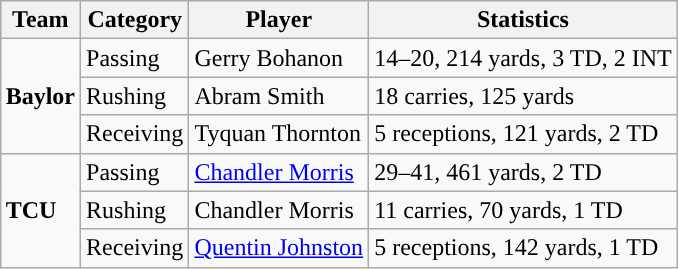<table class="wikitable" style="float: right;">
<tr>
<th>Team</th>
<th>Category</th>
<th>Player</th>
<th>Statistics</th>
</tr>
<tr>
<td rowspan=3><strong>Baylor</strong></td>
<td>Passing</td>
<td>Gerry Bohanon</td>
<td>14–20, 214 yards, 3 TD, 2 INT</td>
</tr>
<tr>
<td>Rushing</td>
<td>Abram Smith</td>
<td>18 carries, 125 yards</td>
</tr>
<tr>
<td>Receiving</td>
<td>Tyquan Thornton</td>
<td>5 receptions, 121 yards, 2 TD</td>
</tr>
<tr>
<td rowspan=3><strong>TCU</strong></td>
<td>Passing</td>
<td><a href='#'>Chandler Morris</a></td>
<td>29–41, 461 yards, 2 TD</td>
</tr>
<tr>
<td>Rushing</td>
<td>Chandler Morris</td>
<td>11 carries, 70 yards, 1 TD</td>
</tr>
<tr>
<td>Receiving</td>
<td><a href='#'>Quentin Johnston</a></td>
<td>5 receptions, 142 yards, 1 TD</td>
</tr>
</table>
